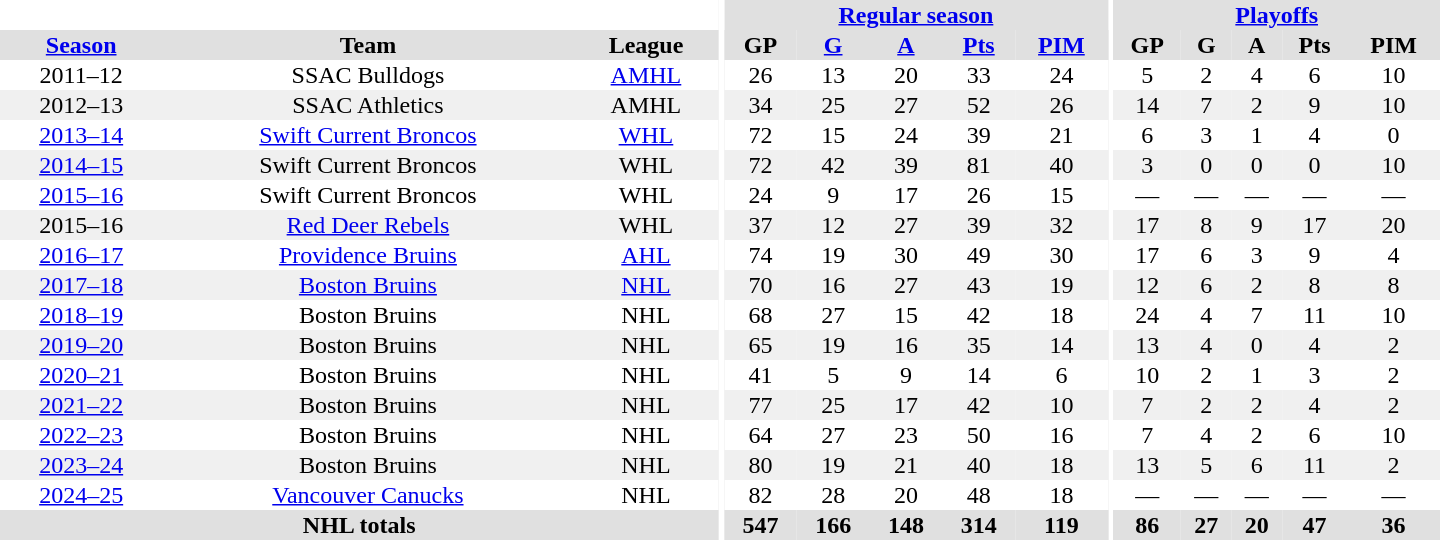<table border="0" cellpadding="1" cellspacing="0" style="text-align:center; width:60em">
<tr bgcolor="#e0e0e0">
<th colspan="3" bgcolor="#ffffff"></th>
<th rowspan="107" bgcolor="#ffffff"></th>
<th colspan="5"><a href='#'>Regular season</a></th>
<th rowspan="107" bgcolor="#ffffff"></th>
<th colspan="5"><a href='#'>Playoffs</a></th>
</tr>
<tr bgcolor="#e0e0e0">
<th><a href='#'>Season</a></th>
<th>Team</th>
<th>League</th>
<th>GP</th>
<th><a href='#'>G</a></th>
<th><a href='#'>A</a></th>
<th><a href='#'>Pts</a></th>
<th><a href='#'>PIM</a></th>
<th>GP</th>
<th>G</th>
<th>A</th>
<th>Pts</th>
<th>PIM</th>
</tr>
<tr>
<td>2011–12</td>
<td>SSAC Bulldogs</td>
<td><a href='#'>AMHL</a></td>
<td>26</td>
<td>13</td>
<td>20</td>
<td>33</td>
<td>24</td>
<td>5</td>
<td>2</td>
<td>4</td>
<td>6</td>
<td>10</td>
</tr>
<tr bgcolor="#f0f0f0">
<td>2012–13</td>
<td>SSAC Athletics</td>
<td>AMHL</td>
<td>34</td>
<td>25</td>
<td>27</td>
<td>52</td>
<td>26</td>
<td>14</td>
<td>7</td>
<td>2</td>
<td>9</td>
<td>10</td>
</tr>
<tr>
<td><a href='#'>2013–14</a></td>
<td><a href='#'>Swift Current Broncos</a></td>
<td><a href='#'>WHL</a></td>
<td>72</td>
<td>15</td>
<td>24</td>
<td>39</td>
<td>21</td>
<td>6</td>
<td>3</td>
<td>1</td>
<td>4</td>
<td>0</td>
</tr>
<tr bgcolor="#f0f0f0">
<td><a href='#'>2014–15</a></td>
<td>Swift Current Broncos</td>
<td>WHL</td>
<td>72</td>
<td>42</td>
<td>39</td>
<td>81</td>
<td>40</td>
<td>3</td>
<td>0</td>
<td>0</td>
<td>0</td>
<td>10</td>
</tr>
<tr>
<td><a href='#'>2015–16</a></td>
<td>Swift Current Broncos</td>
<td>WHL</td>
<td>24</td>
<td>9</td>
<td>17</td>
<td>26</td>
<td>15</td>
<td>—</td>
<td>—</td>
<td>—</td>
<td>—</td>
<td>—</td>
</tr>
<tr bgcolor="#f0f0f0">
<td>2015–16</td>
<td><a href='#'>Red Deer Rebels</a></td>
<td>WHL</td>
<td>37</td>
<td>12</td>
<td>27</td>
<td>39</td>
<td>32</td>
<td>17</td>
<td>8</td>
<td>9</td>
<td>17</td>
<td>20</td>
</tr>
<tr>
<td><a href='#'>2016–17</a></td>
<td><a href='#'>Providence Bruins</a></td>
<td><a href='#'>AHL</a></td>
<td>74</td>
<td>19</td>
<td>30</td>
<td>49</td>
<td>30</td>
<td>17</td>
<td>6</td>
<td>3</td>
<td>9</td>
<td>4</td>
</tr>
<tr bgcolor="#f0f0f0">
<td><a href='#'>2017–18</a></td>
<td><a href='#'>Boston Bruins</a></td>
<td><a href='#'>NHL</a></td>
<td>70</td>
<td>16</td>
<td>27</td>
<td>43</td>
<td>19</td>
<td>12</td>
<td>6</td>
<td>2</td>
<td>8</td>
<td>8</td>
</tr>
<tr>
<td><a href='#'>2018–19</a></td>
<td>Boston Bruins</td>
<td>NHL</td>
<td>68</td>
<td>27</td>
<td>15</td>
<td>42</td>
<td>18</td>
<td>24</td>
<td>4</td>
<td>7</td>
<td>11</td>
<td>10</td>
</tr>
<tr bgcolor="#f0f0f0">
<td><a href='#'>2019–20</a></td>
<td>Boston Bruins</td>
<td>NHL</td>
<td>65</td>
<td>19</td>
<td>16</td>
<td>35</td>
<td>14</td>
<td>13</td>
<td>4</td>
<td>0</td>
<td>4</td>
<td>2</td>
</tr>
<tr>
<td><a href='#'>2020–21</a></td>
<td>Boston Bruins</td>
<td>NHL</td>
<td>41</td>
<td>5</td>
<td>9</td>
<td>14</td>
<td>6</td>
<td>10</td>
<td>2</td>
<td>1</td>
<td>3</td>
<td>2</td>
</tr>
<tr bgcolor="#f0f0f0">
<td><a href='#'>2021–22</a></td>
<td>Boston Bruins</td>
<td>NHL</td>
<td>77</td>
<td>25</td>
<td>17</td>
<td>42</td>
<td>10</td>
<td>7</td>
<td>2</td>
<td>2</td>
<td>4</td>
<td>2</td>
</tr>
<tr>
<td><a href='#'>2022–23</a></td>
<td>Boston Bruins</td>
<td>NHL</td>
<td>64</td>
<td>27</td>
<td>23</td>
<td>50</td>
<td>16</td>
<td>7</td>
<td>4</td>
<td>2</td>
<td>6</td>
<td>10</td>
</tr>
<tr bgcolor="#f0f0f0">
<td><a href='#'>2023–24</a></td>
<td>Boston Bruins</td>
<td>NHL</td>
<td>80</td>
<td>19</td>
<td>21</td>
<td>40</td>
<td>18</td>
<td>13</td>
<td>5</td>
<td>6</td>
<td>11</td>
<td>2</td>
</tr>
<tr>
<td><a href='#'>2024–25</a></td>
<td><a href='#'>Vancouver Canucks</a></td>
<td>NHL</td>
<td>82</td>
<td>28</td>
<td>20</td>
<td>48</td>
<td>18</td>
<td>—</td>
<td>—</td>
<td>—</td>
<td>—</td>
<td>—</td>
</tr>
<tr bgcolor="#e0e0e0">
<th colspan="3">NHL totals</th>
<th>547</th>
<th>166</th>
<th>148</th>
<th>314</th>
<th>119</th>
<th>86</th>
<th>27</th>
<th>20</th>
<th>47</th>
<th>36</th>
</tr>
</table>
